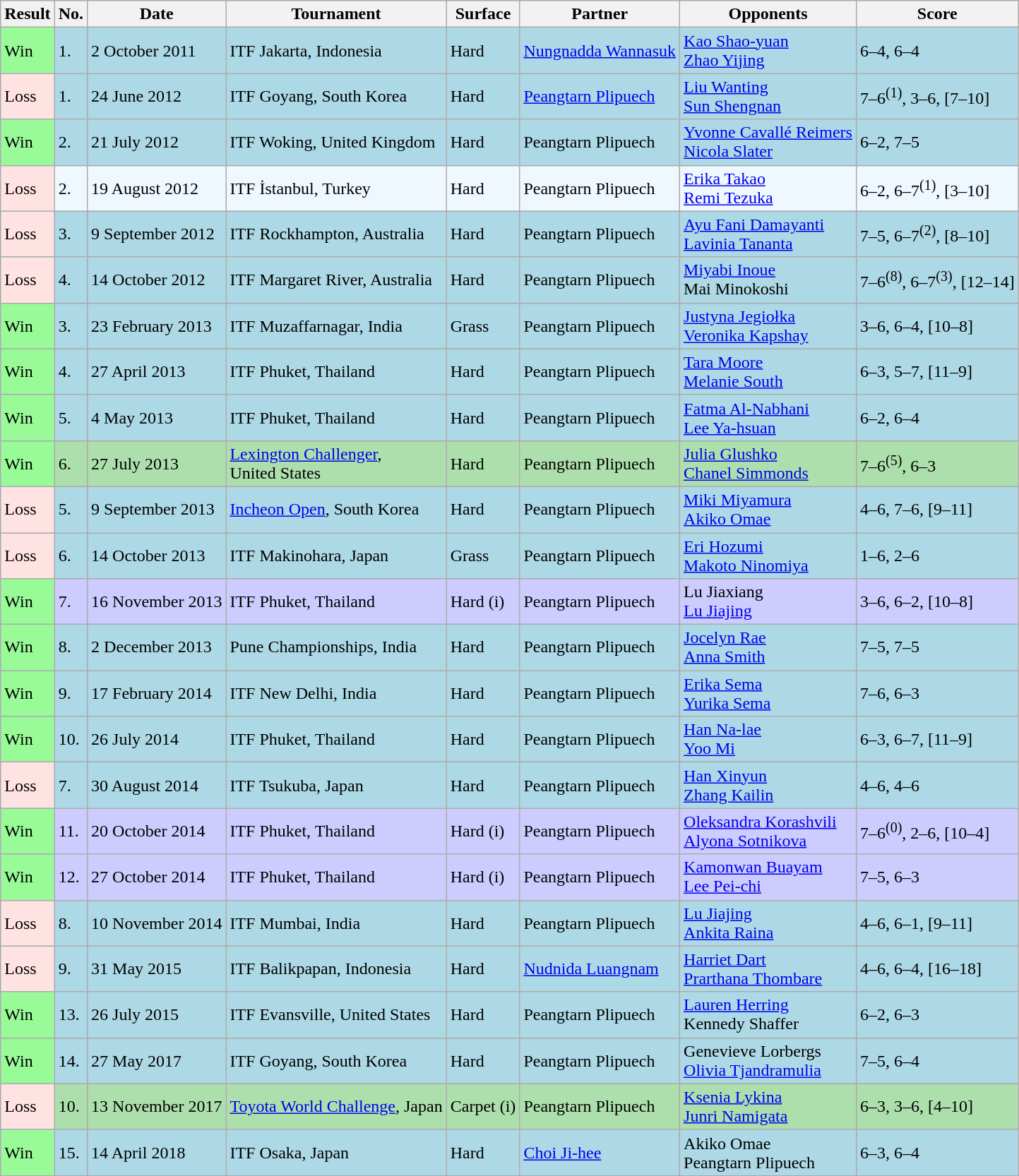<table class="sortable wikitable">
<tr>
<th>Result</th>
<th>No.</th>
<th>Date</th>
<th>Tournament</th>
<th>Surface</th>
<th>Partner</th>
<th>Opponents</th>
<th class="unsortable">Score</th>
</tr>
<tr style="background:lightblue;">
<td style="background:#98fb98;">Win</td>
<td>1.</td>
<td>2 October 2011</td>
<td>ITF Jakarta, Indonesia</td>
<td>Hard</td>
<td> <a href='#'>Nungnadda Wannasuk</a></td>
<td> <a href='#'>Kao Shao-yuan</a> <br>  <a href='#'>Zhao Yijing</a></td>
<td>6–4, 6–4</td>
</tr>
<tr style="background:lightblue;">
<td style="background:#FFE3E3;">Loss</td>
<td>1.</td>
<td>24 June 2012</td>
<td>ITF Goyang, South Korea</td>
<td>Hard</td>
<td> <a href='#'>Peangtarn Plipuech</a></td>
<td> <a href='#'>Liu Wanting</a> <br>  <a href='#'>Sun Shengnan</a></td>
<td>7–6<sup>(1)</sup>, 3–6, [7–10]</td>
</tr>
<tr style="background:lightblue;">
<td style="background:#98fb98;">Win</td>
<td>2.</td>
<td>21 July 2012</td>
<td>ITF Woking, United Kingdom</td>
<td>Hard</td>
<td> Peangtarn Plipuech</td>
<td> <a href='#'>Yvonne Cavallé Reimers</a> <br>  <a href='#'>Nicola Slater</a></td>
<td>6–2, 7–5</td>
</tr>
<tr style="background:#f0f8ff;">
<td style="background:#FFE3E3;">Loss</td>
<td>2.</td>
<td>19 August 2012</td>
<td>ITF İstanbul, Turkey</td>
<td>Hard</td>
<td> Peangtarn Plipuech</td>
<td> <a href='#'>Erika Takao</a> <br>  <a href='#'>Remi Tezuka</a></td>
<td>6–2, 6–7<sup>(1)</sup>, [3–10]</td>
</tr>
<tr style="background:lightblue;">
<td style="background:#FFE3E3;">Loss</td>
<td>3.</td>
<td>9 September 2012</td>
<td>ITF Rockhampton, Australia</td>
<td>Hard</td>
<td> Peangtarn Plipuech</td>
<td> <a href='#'>Ayu Fani Damayanti</a> <br>  <a href='#'>Lavinia Tananta</a></td>
<td>7–5, 6–7<sup>(2)</sup>, [8–10]</td>
</tr>
<tr style="background:lightblue;">
<td style="background:#FFE3E3;">Loss</td>
<td>4.</td>
<td>14 October 2012</td>
<td>ITF Margaret River, Australia</td>
<td>Hard</td>
<td> Peangtarn Plipuech</td>
<td> <a href='#'>Miyabi Inoue</a> <br>  Mai Minokoshi</td>
<td>7–6<sup>(8)</sup>, 6–7<sup>(3)</sup>, [12–14]</td>
</tr>
<tr style="background:lightblue;">
<td style="background:#98fb98;">Win</td>
<td>3.</td>
<td>23 February 2013</td>
<td>ITF Muzaffarnagar, India</td>
<td>Grass</td>
<td> Peangtarn Plipuech</td>
<td> <a href='#'>Justyna Jegiołka</a> <br>  <a href='#'>Veronika Kapshay</a></td>
<td>3–6, 6–4, [10–8]</td>
</tr>
<tr style="background:lightblue;">
<td style="background:#98fb98;">Win</td>
<td>4.</td>
<td>27 April 2013</td>
<td>ITF Phuket, Thailand</td>
<td>Hard</td>
<td> Peangtarn Plipuech</td>
<td> <a href='#'>Tara Moore</a> <br>  <a href='#'>Melanie South</a></td>
<td>6–3, 5–7, [11–9]</td>
</tr>
<tr style="background:lightblue;">
<td style="background:#98fb98;">Win</td>
<td>5.</td>
<td>4 May 2013</td>
<td>ITF Phuket, Thailand</td>
<td>Hard</td>
<td> Peangtarn Plipuech</td>
<td> <a href='#'>Fatma Al-Nabhani</a> <br>  <a href='#'>Lee Ya-hsuan</a></td>
<td>6–2, 6–4</td>
</tr>
<tr style="background:#addfad;">
<td style="background:#98fb98;">Win</td>
<td>6.</td>
<td>27 July 2013</td>
<td><a href='#'>Lexington Challenger</a>, <br>United States</td>
<td>Hard</td>
<td> Peangtarn Plipuech</td>
<td> <a href='#'>Julia Glushko</a> <br>  <a href='#'>Chanel Simmonds</a></td>
<td>7–6<sup>(5)</sup>, 6–3</td>
</tr>
<tr style="background:lightblue;">
<td style="background:#FFE3E3;">Loss</td>
<td>5.</td>
<td>9 September 2013</td>
<td><a href='#'>Incheon Open</a>, South Korea</td>
<td>Hard</td>
<td> Peangtarn Plipuech</td>
<td> <a href='#'>Miki Miyamura</a> <br>  <a href='#'>Akiko Omae</a></td>
<td>4–6, 7–6, [9–11]</td>
</tr>
<tr style="background:lightblue;">
<td style="background:#FFE3E3;">Loss</td>
<td>6.</td>
<td>14 October 2013</td>
<td>ITF Makinohara, Japan</td>
<td>Grass</td>
<td> Peangtarn Plipuech</td>
<td> <a href='#'>Eri Hozumi</a> <br>  <a href='#'>Makoto Ninomiya</a></td>
<td>1–6, 2–6</td>
</tr>
<tr style="background:#ccccff;">
<td style="background:#98fb98;">Win</td>
<td>7.</td>
<td>16 November 2013</td>
<td>ITF Phuket, Thailand</td>
<td>Hard (i)</td>
<td> Peangtarn Plipuech</td>
<td> Lu Jiaxiang <br>  <a href='#'>Lu Jiajing</a></td>
<td>3–6, 6–2, [10–8]</td>
</tr>
<tr style="background:lightblue;">
<td style="background:#98fb98;">Win</td>
<td>8.</td>
<td>2 December 2013</td>
<td>Pune Championships, India</td>
<td>Hard</td>
<td> Peangtarn Plipuech</td>
<td> <a href='#'>Jocelyn Rae</a> <br>  <a href='#'>Anna Smith</a></td>
<td>7–5, 7–5</td>
</tr>
<tr style="background:lightblue;">
<td style="background:#98fb98;">Win</td>
<td>9.</td>
<td>17 February 2014</td>
<td>ITF New Delhi, India</td>
<td>Hard</td>
<td> Peangtarn Plipuech</td>
<td> <a href='#'>Erika Sema</a> <br>  <a href='#'>Yurika Sema</a></td>
<td>7–6, 6–3</td>
</tr>
<tr style="background:lightblue;">
<td style="background:#98fb98;">Win</td>
<td>10.</td>
<td>26 July 2014</td>
<td>ITF Phuket, Thailand</td>
<td>Hard</td>
<td> Peangtarn Plipuech</td>
<td> <a href='#'>Han Na-lae</a> <br>  <a href='#'>Yoo Mi</a></td>
<td>6–3, 6–7, [11–9]</td>
</tr>
<tr style="background:lightblue;">
<td style="background:#FFE3E3;">Loss</td>
<td>7.</td>
<td>30 August 2014</td>
<td>ITF Tsukuba, Japan</td>
<td>Hard</td>
<td> Peangtarn Plipuech</td>
<td> <a href='#'>Han Xinyun</a> <br>  <a href='#'>Zhang Kailin</a></td>
<td>4–6, 4–6</td>
</tr>
<tr style="background:#ccccff;">
<td style="background:#98fb98;">Win</td>
<td>11.</td>
<td>20 October 2014</td>
<td>ITF Phuket, Thailand</td>
<td>Hard (i)</td>
<td> Peangtarn Plipuech</td>
<td> <a href='#'>Oleksandra Korashvili</a> <br>  <a href='#'>Alyona Sotnikova</a></td>
<td>7–6<sup>(0)</sup>, 2–6, [10–4]</td>
</tr>
<tr style="background:#ccccff;">
<td style="background:#98fb98;">Win</td>
<td>12.</td>
<td>27 October 2014</td>
<td>ITF Phuket, Thailand</td>
<td>Hard (i)</td>
<td> Peangtarn Plipuech</td>
<td> <a href='#'>Kamonwan Buayam</a> <br>  <a href='#'>Lee Pei-chi</a></td>
<td>7–5, 6–3</td>
</tr>
<tr style="background:lightblue;">
<td style="background:#FFE3E3;">Loss</td>
<td>8.</td>
<td>10 November 2014</td>
<td>ITF Mumbai, India</td>
<td>Hard</td>
<td> Peangtarn Plipuech</td>
<td> <a href='#'>Lu Jiajing</a> <br>  <a href='#'>Ankita Raina</a></td>
<td>4–6, 6–1, [9–11]</td>
</tr>
<tr style="background:lightblue;">
<td style="background:#FFE3E3;">Loss</td>
<td>9.</td>
<td>31 May 2015</td>
<td>ITF Balikpapan, Indonesia</td>
<td>Hard</td>
<td> <a href='#'>Nudnida Luangnam</a></td>
<td> <a href='#'>Harriet Dart</a> <br>  <a href='#'>Prarthana Thombare</a></td>
<td>4–6, 6–4, [16–18]</td>
</tr>
<tr style="background:lightblue;">
<td style="background:#98fb98;">Win</td>
<td>13.</td>
<td>26 July 2015</td>
<td>ITF Evansville, United States</td>
<td>Hard</td>
<td> Peangtarn Plipuech</td>
<td> <a href='#'>Lauren Herring</a> <br>  Kennedy Shaffer</td>
<td>6–2, 6–3</td>
</tr>
<tr style="background:lightblue;">
<td style="background:#98fb98;">Win</td>
<td>14.</td>
<td>27 May 2017</td>
<td>ITF Goyang, South Korea</td>
<td>Hard</td>
<td> Peangtarn Plipuech</td>
<td> Genevieve Lorbergs <br>  <a href='#'>Olivia Tjandramulia</a></td>
<td>7–5, 6–4</td>
</tr>
<tr style="background:#addfad;">
<td style="background:#FFE3E3;">Loss</td>
<td>10.</td>
<td>13 November 2017</td>
<td><a href='#'>Toyota World Challenge</a>, Japan</td>
<td>Carpet (i)</td>
<td> Peangtarn Plipuech</td>
<td> <a href='#'>Ksenia Lykina</a> <br>  <a href='#'>Junri Namigata</a></td>
<td>6–3, 3–6, [4–10]</td>
</tr>
<tr style="background:lightblue;">
<td style="background:#98fb98;">Win</td>
<td>15.</td>
<td>14 April 2018</td>
<td>ITF Osaka, Japan</td>
<td>Hard</td>
<td> <a href='#'>Choi Ji-hee</a></td>
<td> Akiko Omae <br>  Peangtarn Plipuech</td>
<td>6–3, 6–4</td>
</tr>
</table>
